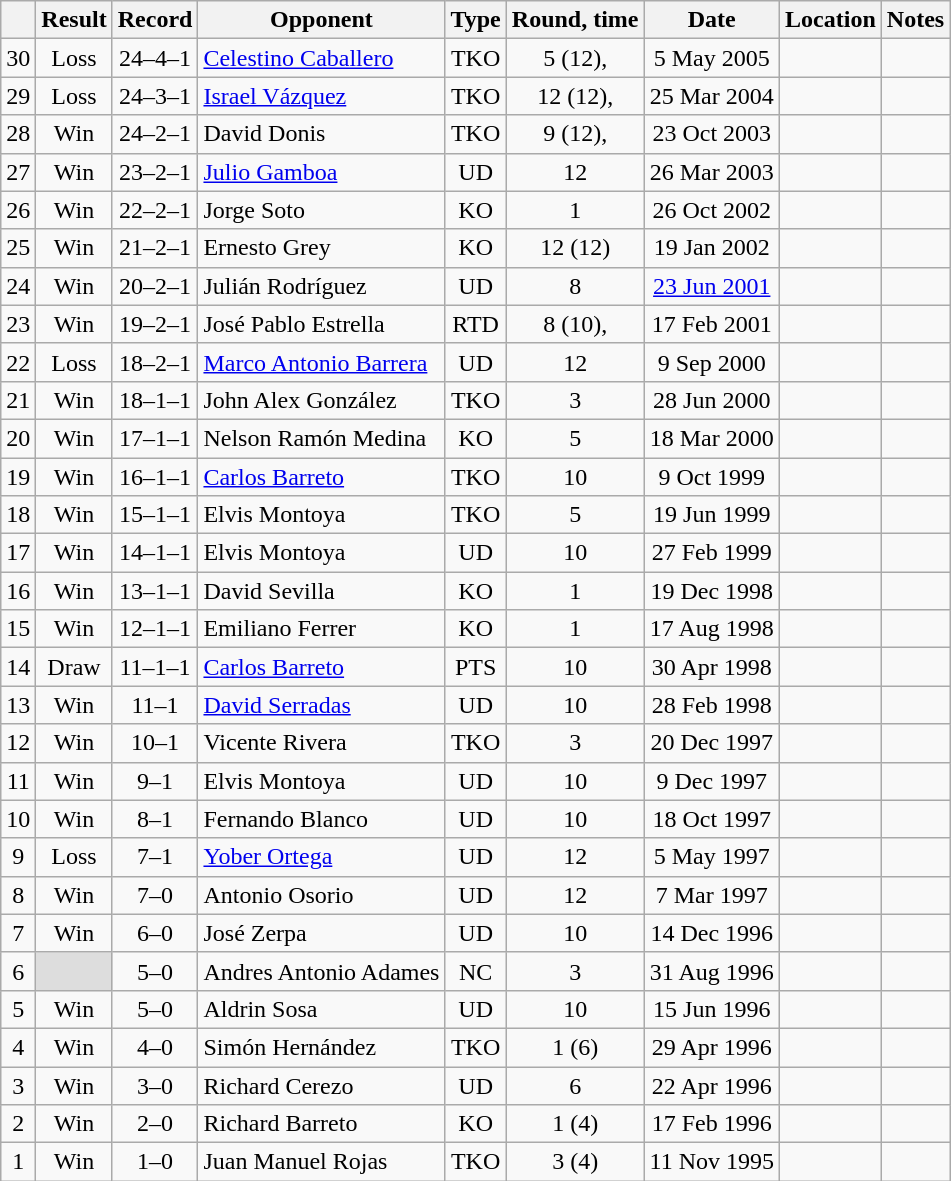<table class="wikitable" style="text-align:center">
<tr>
<th></th>
<th>Result</th>
<th>Record</th>
<th>Opponent</th>
<th>Type</th>
<th>Round, time</th>
<th>Date</th>
<th>Location</th>
<th>Notes</th>
</tr>
<tr>
<td>30</td>
<td>Loss</td>
<td>24–4–1 </td>
<td style="text-align:left;"><a href='#'>Celestino Caballero</a></td>
<td>TKO</td>
<td>5 (12), </td>
<td>5 May 2005</td>
<td style="text-align:left;"></td>
<td></td>
</tr>
<tr>
<td>29</td>
<td>Loss</td>
<td>24–3–1 </td>
<td style="text-align:left;"><a href='#'>Israel Vázquez</a></td>
<td>TKO</td>
<td>12 (12), </td>
<td>25 Mar 2004</td>
<td style="text-align:left;"></td>
<td style="text-align:left;"></td>
</tr>
<tr>
<td>28</td>
<td>Win</td>
<td>24–2–1 </td>
<td style="text-align:left;">David Donis</td>
<td>TKO</td>
<td>9 (12), </td>
<td>23 Oct 2003</td>
<td style="text-align:left;"></td>
<td></td>
</tr>
<tr>
<td>27</td>
<td>Win</td>
<td>23–2–1 </td>
<td style="text-align:left;"><a href='#'>Julio Gamboa</a></td>
<td>UD</td>
<td>12</td>
<td>26 Mar 2003</td>
<td style="text-align:left;"></td>
<td style="text-align:left;"></td>
</tr>
<tr>
<td>26</td>
<td>Win</td>
<td>22–2–1 </td>
<td style="text-align:left;">Jorge Soto</td>
<td>KO</td>
<td>1</td>
<td>26 Oct 2002</td>
<td style="text-align:left;"></td>
<td></td>
</tr>
<tr>
<td>25</td>
<td>Win</td>
<td>21–2–1 </td>
<td style="text-align:left;">Ernesto Grey</td>
<td>KO</td>
<td>12 (12)</td>
<td>19 Jan 2002</td>
<td style="text-align:left;"></td>
<td style="text-align:left;"></td>
</tr>
<tr>
<td>24</td>
<td>Win</td>
<td>20–2–1 </td>
<td style="text-align:left;">Julián Rodríguez</td>
<td>UD</td>
<td>8</td>
<td><a href='#'>23 Jun 2001</a></td>
<td style="text-align:left;"></td>
<td></td>
</tr>
<tr>
<td>23</td>
<td>Win</td>
<td>19–2–1 </td>
<td style="text-align:left;">José Pablo Estrella</td>
<td>RTD</td>
<td>8 (10), </td>
<td>17 Feb 2001</td>
<td style="text-align:left;"></td>
<td></td>
</tr>
<tr>
<td>22</td>
<td>Loss</td>
<td>18–2–1 </td>
<td style="text-align:left;"><a href='#'>Marco Antonio Barrera</a></td>
<td>UD</td>
<td>12</td>
<td>9 Sep 2000</td>
<td style="text-align:left;"></td>
<td style="text-align:left;"></td>
</tr>
<tr>
<td>21</td>
<td>Win</td>
<td>18–1–1 </td>
<td style="text-align:left;">John Alex González</td>
<td>TKO</td>
<td>3</td>
<td>28 Jun 2000</td>
<td style="text-align:left;"></td>
<td></td>
</tr>
<tr>
<td>20</td>
<td>Win</td>
<td>17–1–1 </td>
<td style="text-align:left;">Nelson Ramón Medina</td>
<td>KO</td>
<td>5</td>
<td>18 Mar 2000</td>
<td style="text-align:left;"></td>
<td></td>
</tr>
<tr>
<td>19</td>
<td>Win</td>
<td>16–1–1 </td>
<td style="text-align:left;"><a href='#'>Carlos Barreto</a></td>
<td>TKO</td>
<td>10</td>
<td>9 Oct 1999</td>
<td style="text-align:left;"></td>
<td></td>
</tr>
<tr>
<td>18</td>
<td>Win</td>
<td>15–1–1 </td>
<td style="text-align:left;">Elvis Montoya</td>
<td>TKO</td>
<td>5</td>
<td>19 Jun 1999</td>
<td style="text-align:left;"></td>
<td></td>
</tr>
<tr>
<td>17</td>
<td>Win</td>
<td>14–1–1 </td>
<td style="text-align:left;">Elvis Montoya</td>
<td>UD</td>
<td>10</td>
<td>27 Feb 1999</td>
<td style="text-align:left;"></td>
<td></td>
</tr>
<tr>
<td>16</td>
<td>Win</td>
<td>13–1–1 </td>
<td style="text-align:left;">David Sevilla</td>
<td>KO</td>
<td>1</td>
<td>19 Dec 1998</td>
<td style="text-align:left;"></td>
<td></td>
</tr>
<tr>
<td>15</td>
<td>Win</td>
<td>12–1–1 </td>
<td style="text-align:left;">Emiliano Ferrer</td>
<td>KO</td>
<td>1</td>
<td>17 Aug 1998</td>
<td style="text-align:left;"></td>
<td></td>
</tr>
<tr>
<td>14</td>
<td>Draw</td>
<td>11–1–1 </td>
<td style="text-align:left;"><a href='#'>Carlos Barreto</a></td>
<td>PTS</td>
<td>10</td>
<td>30 Apr 1998</td>
<td style="text-align:left;"></td>
<td></td>
</tr>
<tr>
<td>13</td>
<td>Win</td>
<td>11–1 </td>
<td style="text-align:left;"><a href='#'>David Serradas</a></td>
<td>UD</td>
<td>10</td>
<td>28 Feb 1998</td>
<td style="text-align:left;"></td>
<td></td>
</tr>
<tr>
<td>12</td>
<td>Win</td>
<td>10–1 </td>
<td style="text-align:left;">Vicente Rivera</td>
<td>TKO</td>
<td>3</td>
<td>20 Dec 1997</td>
<td style="text-align:left;"></td>
<td></td>
</tr>
<tr>
<td>11</td>
<td>Win</td>
<td>9–1 </td>
<td style="text-align:left;">Elvis Montoya</td>
<td>UD</td>
<td>10</td>
<td>9 Dec 1997</td>
<td style="text-align:left;"></td>
<td></td>
</tr>
<tr>
<td>10</td>
<td>Win</td>
<td>8–1 </td>
<td style="text-align:left;">Fernando Blanco</td>
<td>UD</td>
<td>10</td>
<td>18 Oct 1997</td>
<td style="text-align:left;"></td>
<td></td>
</tr>
<tr>
<td>9</td>
<td>Loss</td>
<td>7–1 </td>
<td style="text-align:left;"><a href='#'>Yober Ortega</a></td>
<td>UD</td>
<td>12</td>
<td>5 May 1997</td>
<td style="text-align:left;"></td>
<td align=left></td>
</tr>
<tr>
<td>8</td>
<td>Win</td>
<td>7–0 </td>
<td style="text-align:left;">Antonio Osorio</td>
<td>UD</td>
<td>12</td>
<td>7 Mar 1997</td>
<td style="text-align:left;"></td>
<td style="text-align:left;"></td>
</tr>
<tr>
<td>7</td>
<td>Win</td>
<td>6–0 </td>
<td style="text-align:left;">José Zerpa</td>
<td>UD</td>
<td>10</td>
<td>14 Dec 1996</td>
<td style="text-align:left;"></td>
<td></td>
</tr>
<tr>
<td>6</td>
<td style="background: #DDD"></td>
<td>5–0 </td>
<td style="text-align:left;">Andres Antonio Adames</td>
<td>NC</td>
<td>3</td>
<td>31 Aug 1996</td>
<td style="text-align:left;"></td>
<td></td>
</tr>
<tr>
<td>5</td>
<td>Win</td>
<td>5–0</td>
<td style="text-align:left;">Aldrin Sosa</td>
<td>UD</td>
<td>10</td>
<td>15 Jun 1996</td>
<td style="text-align:left;"></td>
<td></td>
</tr>
<tr>
<td>4</td>
<td>Win</td>
<td>4–0</td>
<td style="text-align:left;">Simón Hernández</td>
<td>TKO</td>
<td>1 (6)</td>
<td>29 Apr 1996</td>
<td style="text-align:left;"></td>
<td></td>
</tr>
<tr>
<td>3</td>
<td>Win</td>
<td>3–0</td>
<td style="text-align:left;">Richard Cerezo</td>
<td>UD</td>
<td>6</td>
<td>22 Apr 1996</td>
<td style="text-align:left;"></td>
<td></td>
</tr>
<tr>
<td>2</td>
<td>Win</td>
<td>2–0</td>
<td style="text-align:left;">Richard Barreto</td>
<td>KO</td>
<td>1 (4)</td>
<td>17 Feb 1996</td>
<td style="text-align:left;"></td>
<td></td>
</tr>
<tr>
<td>1</td>
<td>Win</td>
<td>1–0</td>
<td style="text-align:left;">Juan Manuel Rojas</td>
<td>TKO</td>
<td>3 (4)</td>
<td>11 Nov 1995</td>
<td style="text-align:left;"></td>
<td></td>
</tr>
</table>
